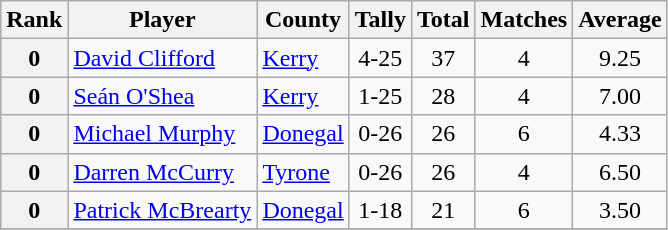<table class="wikitable">
<tr>
<th>Rank</th>
<th>Player</th>
<th>County</th>
<th>Tally</th>
<th>Total</th>
<th>Matches</th>
<th>Average</th>
</tr>
<tr>
<th rowspan="1" align="center">0</th>
<td><a href='#'>David Clifford</a></td>
<td> <a href='#'>Kerry</a></td>
<td align="center">4-25</td>
<td align="center">37</td>
<td align="center">4</td>
<td align="center">9.25</td>
</tr>
<tr>
<th rowspan="1" align="center">0</th>
<td><a href='#'>Seán O'Shea</a></td>
<td> <a href='#'>Kerry</a></td>
<td align="center">1-25</td>
<td align="center">28</td>
<td align="center">4</td>
<td align="center">7.00</td>
</tr>
<tr>
<th rowspan="1" align="center">0</th>
<td><a href='#'>Michael Murphy</a></td>
<td> <a href='#'>Donegal</a></td>
<td align="center">0-26</td>
<td align="center">26</td>
<td align="center">6</td>
<td align="center">4.33</td>
</tr>
<tr>
<th rowspan="1" align="center">0</th>
<td><a href='#'>Darren McCurry</a></td>
<td> <a href='#'>Tyrone</a></td>
<td align="center">0-26</td>
<td align="center">26</td>
<td align="center">4</td>
<td align="center">6.50</td>
</tr>
<tr>
<th rowspan="1" align="center">0</th>
<td><a href='#'>Patrick McBrearty</a></td>
<td> <a href='#'>Donegal</a></td>
<td align="center">1-18</td>
<td align="center">21</td>
<td align="center">6</td>
<td align="center">3.50</td>
</tr>
<tr>
</tr>
</table>
